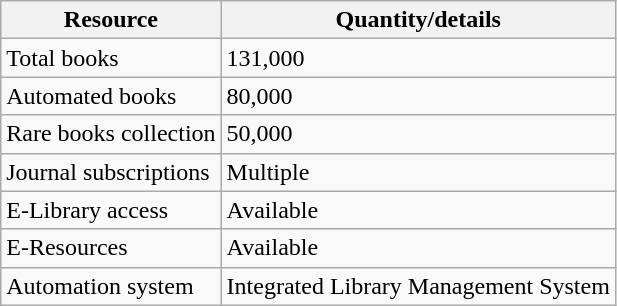<table class="wikitable">
<tr>
<th>Resource</th>
<th>Quantity/details</th>
</tr>
<tr>
<td>Total books</td>
<td>131,000</td>
</tr>
<tr>
<td>Automated books</td>
<td>80,000</td>
</tr>
<tr>
<td>Rare books collection</td>
<td>50,000</td>
</tr>
<tr>
<td>Journal subscriptions</td>
<td>Multiple</td>
</tr>
<tr>
<td>E-Library access</td>
<td>Available</td>
</tr>
<tr>
<td>E-Resources</td>
<td>Available</td>
</tr>
<tr>
<td>Automation system</td>
<td>Integrated Library Management System</td>
</tr>
</table>
